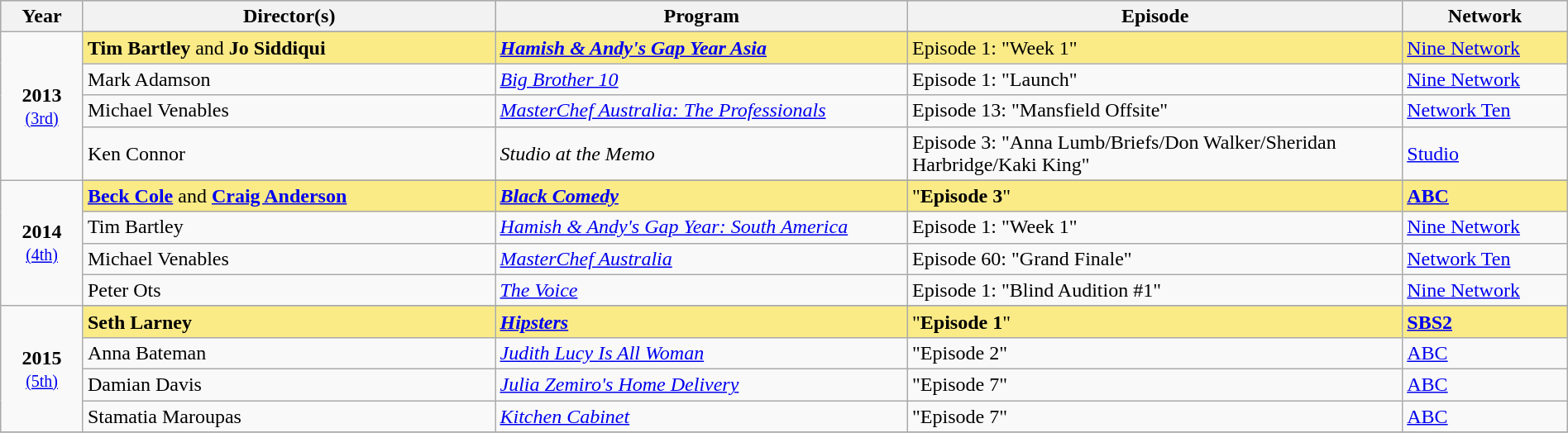<table class="sortable wikitable" width="100%" border="1" cellpadding="5" cellspacing="0" align="centre">
<tr bgcolor="#bebebe">
<th width="5%">Year</th>
<th width="25%">Director(s)</th>
<th width="25%">Program</th>
<th width="30%">Episode</th>
<th width="10%">Network</th>
</tr>
<tr>
<td rowspan="5" align="center"><strong>2013</strong><br><small><a href='#'>(3rd)</a></small></td>
</tr>
<tr style="background:#FAEB86">
<td><strong>Tim Bartley</strong> and <strong>Jo Siddiqui</strong></td>
<td><strong><em><a href='#'>Hamish & Andy's Gap Year Asia</a></em></strong></td>
<td>Episode 1: "Week 1"</td>
<td><a href='#'>Nine Network</a></td>
</tr>
<tr>
<td>Mark Adamson</td>
<td><em><a href='#'>Big Brother 10</a></em></td>
<td>Episode 1: "Launch"</td>
<td><a href='#'>Nine Network</a></td>
</tr>
<tr>
<td>Michael Venables</td>
<td><em><a href='#'>MasterChef Australia: The Professionals</a></em></td>
<td>Episode 13: "Mansfield Offsite"</td>
<td><a href='#'>Network Ten</a></td>
</tr>
<tr>
<td>Ken Connor</td>
<td><em>Studio at the Memo</em></td>
<td>Episode 3: "Anna Lumb/Briefs/Don Walker/Sheridan Harbridge/Kaki King"</td>
<td><a href='#'>Studio</a></td>
</tr>
<tr>
<td rowspan="5" align="center"><strong>2014</strong><br><small><a href='#'>(4th)</a></small></td>
</tr>
<tr style="background:#FAEB86">
<td><strong><a href='#'>Beck Cole</a></strong> and <strong><a href='#'>Craig Anderson</a></strong></td>
<td><strong><em><a href='#'>Black Comedy</a></em></strong></td>
<td>"<strong>Episode 3</strong>"</td>
<td><strong><a href='#'>ABC</a></strong></td>
</tr>
<tr>
<td>Tim Bartley</td>
<td><em><a href='#'>Hamish & Andy's Gap Year: South America</a></em></td>
<td>Episode 1: "Week 1"</td>
<td><a href='#'>Nine Network</a></td>
</tr>
<tr>
<td>Michael Venables</td>
<td><em><a href='#'>MasterChef Australia</a></em></td>
<td>Episode 60: "Grand Finale"</td>
<td><a href='#'>Network Ten</a></td>
</tr>
<tr>
<td>Peter Ots</td>
<td><em><a href='#'>The Voice</a></em></td>
<td>Episode 1: "Blind Audition #1"</td>
<td><a href='#'>Nine Network</a></td>
</tr>
<tr>
<td rowspan="5" align="center"><strong>2015</strong><br><small><a href='#'>(5th)</a></small></td>
</tr>
<tr style="background:#FAEB86">
<td><strong>Seth Larney</strong></td>
<td><strong><em><a href='#'>Hipsters</a></em></strong></td>
<td>"<strong>Episode 1</strong>"</td>
<td><strong><a href='#'>SBS2</a></strong></td>
</tr>
<tr>
<td>Anna Bateman</td>
<td><em><a href='#'>Judith Lucy Is All Woman</a></em></td>
<td>"Episode 2"</td>
<td><a href='#'>ABC</a></td>
</tr>
<tr>
<td>Damian Davis</td>
<td><em><a href='#'>Julia Zemiro's Home Delivery</a></em></td>
<td>"Episode 7"</td>
<td><a href='#'>ABC</a></td>
</tr>
<tr>
<td>Stamatia Maroupas</td>
<td><em><a href='#'>Kitchen Cabinet</a></em></td>
<td>"Episode 7"</td>
<td><a href='#'>ABC</a></td>
</tr>
<tr>
</tr>
</table>
